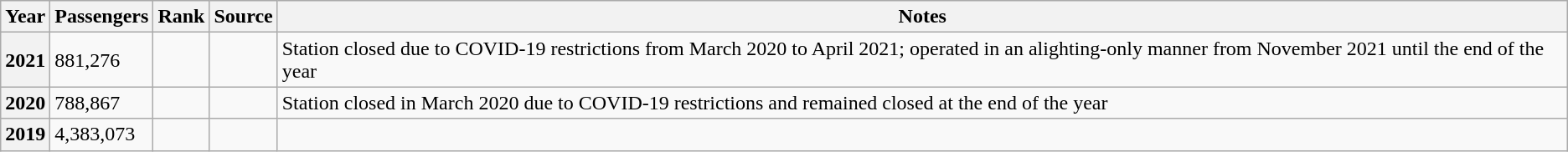<table class="wikitable sortable">
<tr>
<th>Year</th>
<th>Passengers</th>
<th>Rank</th>
<th>Source</th>
<th>Notes</th>
</tr>
<tr>
<th>2021</th>
<td>881,276 </td>
<td></td>
<td></td>
<td>Station closed due to COVID-19 restrictions from March 2020 to April 2021; operated in an alighting-only manner from November 2021 until the end of the year</td>
</tr>
<tr>
<th>2020</th>
<td>788,867 </td>
<td></td>
<td></td>
<td>Station closed in March 2020 due to COVID-19 restrictions and remained closed at the end of the year</td>
</tr>
<tr>
<th>2019</th>
<td>4,383,073</td>
<td></td>
<td></td>
<td></td>
</tr>
</table>
